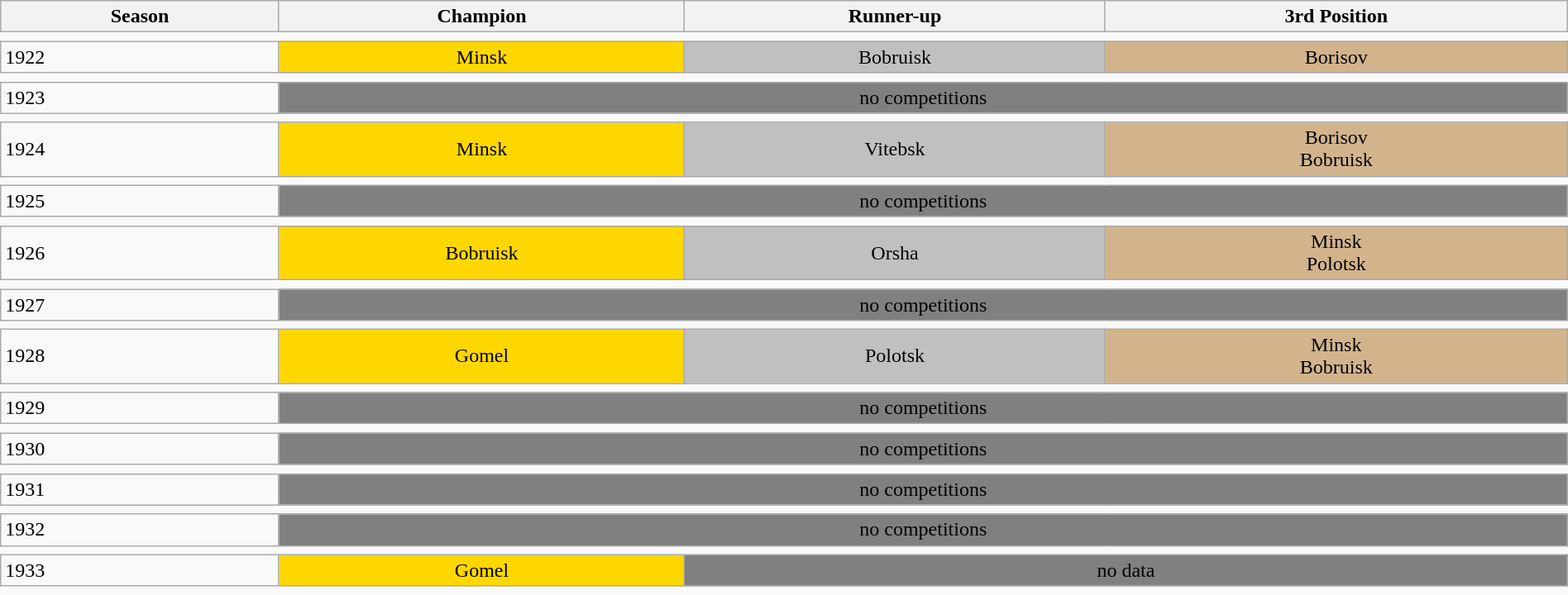<table class="wikitable" width=100% align=center style="border:2px black;">
<tr>
<th>Season</th>
<th>Champion</th>
<th>Runner-up</th>
<th>3rd Position</th>
</tr>
<tr>
<td colspan=5 style="border:1px black;"></td>
</tr>
<tr>
<td>1922</td>
<td align=center bgcolor=gold>Minsk</td>
<td align=center bgcolor=silver>Bobruisk</td>
<td align=center bgcolor=tan>Borisov</td>
</tr>
<tr>
<td colspan=5 style="border:1px black;"></td>
</tr>
<tr>
<td>1923</td>
<td align=center bgcolor=grey colspan=4>no competitions</td>
</tr>
<tr>
<td colspan=5 style="border:1px black;"></td>
</tr>
<tr>
<td>1924</td>
<td align=center bgcolor=gold>Minsk</td>
<td align=center bgcolor=silver>Vitebsk</td>
<td align=center bgcolor=tan>Borisov<br>Bobruisk</td>
</tr>
<tr>
<td colspan=5 style="border:1px black;"></td>
</tr>
<tr>
<td>1925</td>
<td align=center bgcolor=grey colspan=4>no competitions</td>
</tr>
<tr>
<td colspan=5 style="border:1px black;"></td>
</tr>
<tr>
<td>1926</td>
<td align=center bgcolor=gold>Bobruisk</td>
<td align=center bgcolor=silver>Orsha</td>
<td align=center bgcolor=tan>Minsk<br>Polotsk</td>
</tr>
<tr>
<td colspan=5 style="border:1px black;"></td>
</tr>
<tr>
<td>1927</td>
<td align=center bgcolor=grey colspan=4>no competitions</td>
</tr>
<tr>
<td colspan=5 style="border:1px black;"></td>
</tr>
<tr>
<td>1928</td>
<td align=center bgcolor=gold>Gomel</td>
<td align=center bgcolor=silver>Polotsk</td>
<td align=center bgcolor=tan>Minsk<br>Bobruisk</td>
</tr>
<tr>
<td colspan=5 style="border:1px black;"></td>
</tr>
<tr>
<td>1929</td>
<td align=center bgcolor=grey colspan=4>no competitions</td>
</tr>
<tr>
<td colspan=5 style="border:1px black;"></td>
</tr>
<tr>
<td>1930</td>
<td align=center bgcolor=grey colspan=4>no competitions</td>
</tr>
<tr>
<td colspan=5 style="border:1px black;"></td>
</tr>
<tr>
<td>1931</td>
<td align=center bgcolor=grey colspan=4>no competitions</td>
</tr>
<tr>
<td colspan=5 style="border:1px black;"></td>
</tr>
<tr>
<td>1932</td>
<td align=center bgcolor=grey colspan=4>no competitions</td>
</tr>
<tr>
<td colspan=5 style="border:1px black;"></td>
</tr>
<tr>
<td>1933</td>
<td align=center bgcolor=gold>Gomel</td>
<td align=center bgcolor=grey colspan=2>no data</td>
</tr>
<tr>
<td colspan=5 style="border:1px black;"></td>
</tr>
</table>
